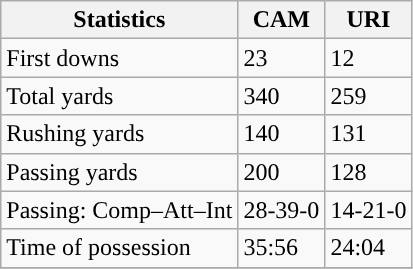<table class="wikitable" style="float: left;">
<tr>
<th>Statistics</th>
<th>CAM</th>
<th>URI</th>
</tr>
<tr>
<td>First downs</td>
<td>23</td>
<td>12</td>
</tr>
<tr>
<td>Total yards</td>
<td>340</td>
<td>259</td>
</tr>
<tr>
<td>Rushing yards</td>
<td>140</td>
<td>131</td>
</tr>
<tr>
<td>Passing yards</td>
<td>200</td>
<td>128</td>
</tr>
<tr>
<td>Passing: Comp–Att–Int</td>
<td>28-39-0</td>
<td>14-21-0</td>
</tr>
<tr>
<td>Time of possession</td>
<td>35:56</td>
<td>24:04</td>
</tr>
<tr>
</tr>
</table>
